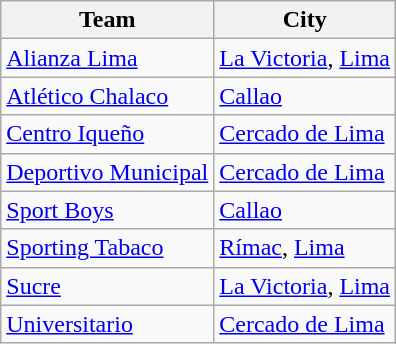<table class="wikitable sortable">
<tr>
<th>Team</th>
<th>City</th>
</tr>
<tr>
<td><a href='#'>Alianza Lima</a></td>
<td><a href='#'>La Victoria</a>, <a href='#'>Lima</a></td>
</tr>
<tr>
<td><a href='#'>Atlético Chalaco</a></td>
<td><a href='#'>Callao</a></td>
</tr>
<tr>
<td><a href='#'>Centro Iqueño</a></td>
<td><a href='#'>Cercado de Lima</a></td>
</tr>
<tr>
<td><a href='#'>Deportivo Municipal</a></td>
<td><a href='#'>Cercado de Lima</a></td>
</tr>
<tr>
<td><a href='#'>Sport Boys</a></td>
<td><a href='#'>Callao</a></td>
</tr>
<tr>
<td><a href='#'>Sporting Tabaco</a></td>
<td><a href='#'>Rímac</a>, <a href='#'>Lima</a></td>
</tr>
<tr>
<td><a href='#'>Sucre</a></td>
<td><a href='#'>La Victoria</a>, <a href='#'>Lima</a></td>
</tr>
<tr>
<td><a href='#'>Universitario</a></td>
<td><a href='#'>Cercado de Lima</a></td>
</tr>
</table>
